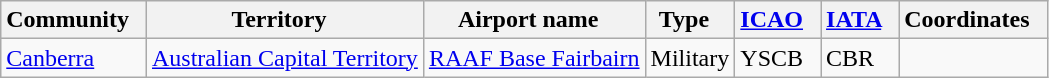<table class="wikitable sortable" style="width:auto;">
<tr>
<th width="*"><strong>Community</strong>  </th>
<th width="*"><strong>Territory</strong>  </th>
<th width="*"><strong>Airport name</strong>  </th>
<th width="*"><strong>Type</strong>  </th>
<th width="*"><strong><a href='#'>ICAO</a></strong>  </th>
<th width="*"><strong><a href='#'>IATA</a></strong>  </th>
<th width="*"><strong>Coordinates</strong>  </th>
</tr>
<tr>
<td><a href='#'>Canberra</a></td>
<td><a href='#'>Australian Capital Territory</a></td>
<td><a href='#'>RAAF Base Fairbairn</a></td>
<td>Military</td>
<td>YSCB</td>
<td>CBR</td>
<td></td>
</tr>
</table>
